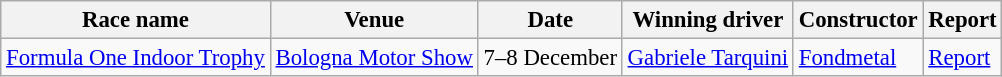<table class="wikitable" style="font-size:95%">
<tr>
<th>Race name</th>
<th>Venue</th>
<th>Date</th>
<th>Winning driver</th>
<th>Constructor</th>
<th>Report</th>
</tr>
<tr>
<td> <a href='#'>Formula One Indoor Trophy</a></td>
<td><a href='#'>Bologna Motor Show</a></td>
<td>7–8 December</td>
<td> <a href='#'>Gabriele Tarquini</a></td>
<td> <a href='#'>Fondmetal</a></td>
<td><a href='#'>Report</a></td>
</tr>
</table>
